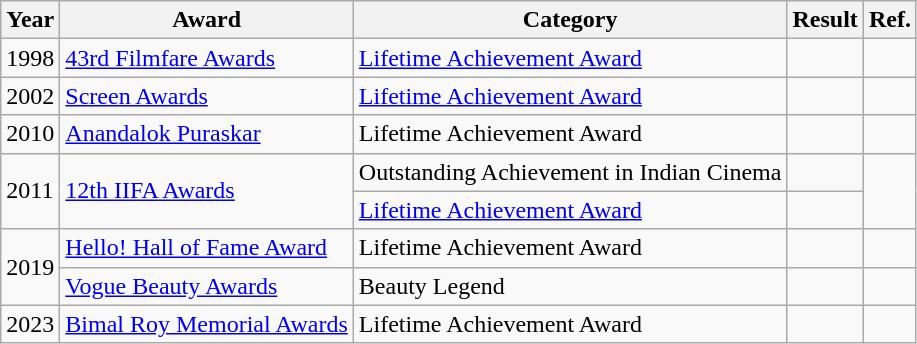<table class="wikitable">
<tr>
<th>Year</th>
<th>Award</th>
<th>Category</th>
<th>Result</th>
<th>Ref.</th>
</tr>
<tr>
<td>1998</td>
<td><a href='#'>43rd Filmfare Awards</a></td>
<td><a href='#'>Lifetime Achievement Award</a></td>
<td></td>
<td></td>
</tr>
<tr>
<td>2002</td>
<td><a href='#'>Screen Awards</a></td>
<td><a href='#'>Lifetime Achievement Award</a></td>
<td></td>
<td></td>
</tr>
<tr>
<td>2010</td>
<td><a href='#'>Anandalok Puraskar</a></td>
<td>Lifetime Achievement Award</td>
<td></td>
<td></td>
</tr>
<tr>
<td rowspan="2">2011</td>
<td rowspan="2"><a href='#'>12th IIFA Awards</a></td>
<td>Outstanding Achievement in Indian Cinema</td>
<td></td>
<td rowspan="2"></td>
</tr>
<tr>
<td><a href='#'>Lifetime Achievement Award</a></td>
<td></td>
</tr>
<tr>
<td rowspan="2">2019</td>
<td><a href='#'>Hello! Hall of Fame Award</a></td>
<td>Lifetime Achievement Award</td>
<td></td>
<td></td>
</tr>
<tr>
<td><a href='#'>Vogue Beauty Awards</a></td>
<td>Beauty Legend</td>
<td></td>
<td></td>
</tr>
<tr>
<td>2023</td>
<td><a href='#'>Bimal Roy Memorial Awards</a></td>
<td>Lifetime Achievement Award</td>
<td></td>
<td></td>
</tr>
</table>
